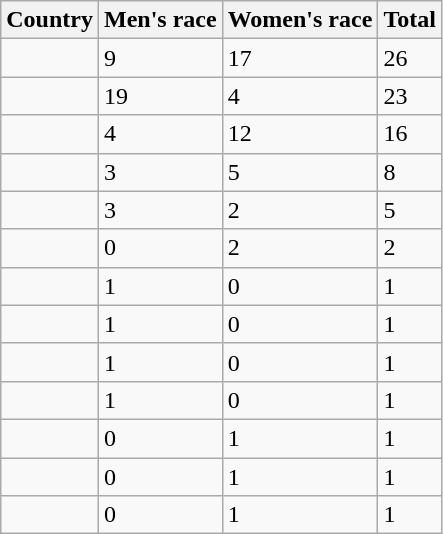<table class="wikitable sortable">
<tr>
<th>Country</th>
<th>Men's race</th>
<th>Women's race</th>
<th>Total</th>
</tr>
<tr>
<td></td>
<td>9</td>
<td>17</td>
<td>26</td>
</tr>
<tr>
<td></td>
<td>19</td>
<td>4</td>
<td>23</td>
</tr>
<tr>
<td></td>
<td>4</td>
<td>12</td>
<td>16</td>
</tr>
<tr>
<td></td>
<td>3</td>
<td>5</td>
<td>8</td>
</tr>
<tr>
<td></td>
<td>3</td>
<td>2</td>
<td>5</td>
</tr>
<tr>
<td></td>
<td>0</td>
<td>2</td>
<td>2</td>
</tr>
<tr>
<td></td>
<td>1</td>
<td>0</td>
<td>1</td>
</tr>
<tr>
<td></td>
<td>1</td>
<td>0</td>
<td>1</td>
</tr>
<tr>
<td></td>
<td>1</td>
<td>0</td>
<td>1</td>
</tr>
<tr>
<td></td>
<td>1</td>
<td>0</td>
<td>1</td>
</tr>
<tr>
<td></td>
<td>0</td>
<td>1</td>
<td>1</td>
</tr>
<tr>
<td></td>
<td>0</td>
<td>1</td>
<td>1</td>
</tr>
<tr>
<td></td>
<td>0</td>
<td>1</td>
<td>1</td>
</tr>
</table>
